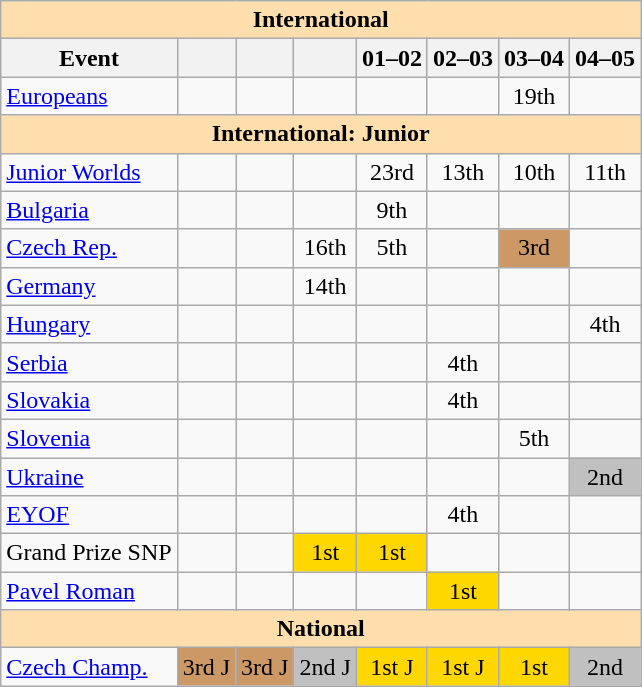<table class="wikitable" style="text-align:center">
<tr>
<th colspan="8" style="background-color: #ffdead; " align="center">International</th>
</tr>
<tr>
<th>Event</th>
<th></th>
<th></th>
<th></th>
<th>01–02</th>
<th>02–03</th>
<th>03–04</th>
<th>04–05</th>
</tr>
<tr>
<td align=left><a href='#'>Europeans</a></td>
<td></td>
<td></td>
<td></td>
<td></td>
<td></td>
<td>19th</td>
<td></td>
</tr>
<tr>
<th colspan="8" style="background-color: #ffdead; " align="center">International: Junior</th>
</tr>
<tr>
<td align=left><a href='#'>Junior Worlds</a></td>
<td></td>
<td></td>
<td></td>
<td>23rd</td>
<td>13th</td>
<td>10th</td>
<td>11th</td>
</tr>
<tr>
<td align=left> <a href='#'>Bulgaria</a></td>
<td></td>
<td></td>
<td></td>
<td>9th</td>
<td></td>
<td></td>
<td></td>
</tr>
<tr>
<td align=left> <a href='#'>Czech Rep.</a></td>
<td></td>
<td></td>
<td>16th</td>
<td>5th</td>
<td></td>
<td bgcolor=cc9966>3rd</td>
<td></td>
</tr>
<tr>
<td align=left> <a href='#'>Germany</a></td>
<td></td>
<td></td>
<td>14th</td>
<td></td>
<td></td>
<td></td>
<td></td>
</tr>
<tr>
<td align=left> <a href='#'>Hungary</a></td>
<td></td>
<td></td>
<td></td>
<td></td>
<td></td>
<td></td>
<td>4th</td>
</tr>
<tr>
<td align=left> <a href='#'>Serbia</a></td>
<td></td>
<td></td>
<td></td>
<td></td>
<td>4th</td>
<td></td>
<td></td>
</tr>
<tr>
<td align=left> <a href='#'>Slovakia</a></td>
<td></td>
<td></td>
<td></td>
<td></td>
<td>4th</td>
<td></td>
<td></td>
</tr>
<tr>
<td align=left> <a href='#'>Slovenia</a></td>
<td></td>
<td></td>
<td></td>
<td></td>
<td></td>
<td>5th</td>
<td></td>
</tr>
<tr>
<td align=left> <a href='#'>Ukraine</a></td>
<td></td>
<td></td>
<td></td>
<td></td>
<td></td>
<td></td>
<td bgcolor=silver>2nd</td>
</tr>
<tr>
<td align=left><a href='#'>EYOF</a></td>
<td></td>
<td></td>
<td></td>
<td></td>
<td>4th</td>
<td></td>
<td></td>
</tr>
<tr>
<td align=left>Grand Prize SNP</td>
<td></td>
<td></td>
<td bgcolor=gold>1st</td>
<td bgcolor=gold>1st</td>
<td></td>
<td></td>
<td></td>
</tr>
<tr>
<td align=left><a href='#'>Pavel Roman</a></td>
<td></td>
<td></td>
<td></td>
<td></td>
<td bgcolor=gold>1st</td>
<td></td>
<td></td>
</tr>
<tr>
<th colspan="8" style="background-color: #ffdead; " align="center">National</th>
</tr>
<tr>
<td align=left><a href='#'>Czech Champ.</a></td>
<td bgcolor="cc9966">3rd J</td>
<td bgcolor=cc9966>3rd J</td>
<td bgcolor=silver>2nd J</td>
<td bgcolor=gold>1st J</td>
<td bgcolor=gold>1st J</td>
<td bgcolor=gold>1st</td>
<td bgcolor=silver>2nd</td>
</tr>
</table>
